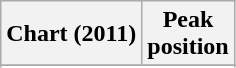<table class="wikitable sortable">
<tr>
<th align="left">Chart (2011)</th>
<th align="center">Peak <br> position</th>
</tr>
<tr>
</tr>
<tr>
</tr>
<tr>
</tr>
<tr>
</tr>
</table>
